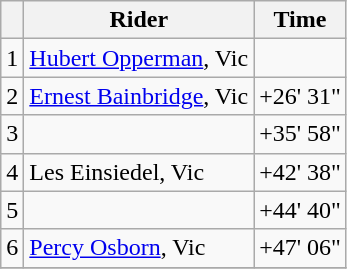<table class="wikitable">
<tr>
<th></th>
<th scope=col>Rider</th>
<th scope=col>Time</th>
</tr>
<tr>
<td>1</td>
<td><a href='#'>Hubert Opperman</a>, Vic</td>
<td style="text-align: right;"></td>
</tr>
<tr>
<td>2</td>
<td><a href='#'>Ernest Bainbridge</a>, Vic</td>
<td style="text-align: right;">+26' 31"</td>
</tr>
<tr>
<td>3</td>
<td></td>
<td style="text-align: right;">+35' 58"</td>
</tr>
<tr>
<td>4</td>
<td>Les Einsiedel, Vic</td>
<td style="text-align: right;">+42' 38"</td>
</tr>
<tr>
<td>5</td>
<td></td>
<td style="text-align: right;">+44' 40"</td>
</tr>
<tr>
<td>6</td>
<td><a href='#'>Percy Osborn</a>, Vic</td>
<td style="text-align: right;">+47' 06"</td>
</tr>
<tr>
</tr>
</table>
